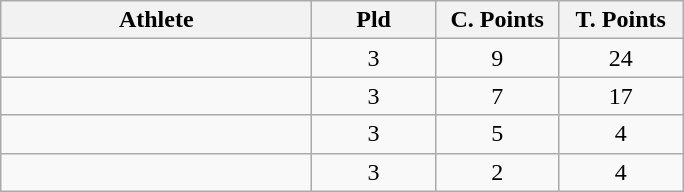<table class="wikitable" style="text-align:center">
<tr>
<th width=200>Athlete</th>
<th width=75>Pld</th>
<th width=75>C. Points</th>
<th width=75>T. Points</th>
</tr>
<tr>
<td style="text-align:left"></td>
<td>3</td>
<td>9</td>
<td>24</td>
</tr>
<tr>
<td style="text-align:left"></td>
<td>3</td>
<td>7</td>
<td>17</td>
</tr>
<tr>
<td style="text-align:left"></td>
<td>3</td>
<td>5</td>
<td>4</td>
</tr>
<tr>
<td style="text-align:left"></td>
<td>3</td>
<td>2</td>
<td>4</td>
</tr>
</table>
